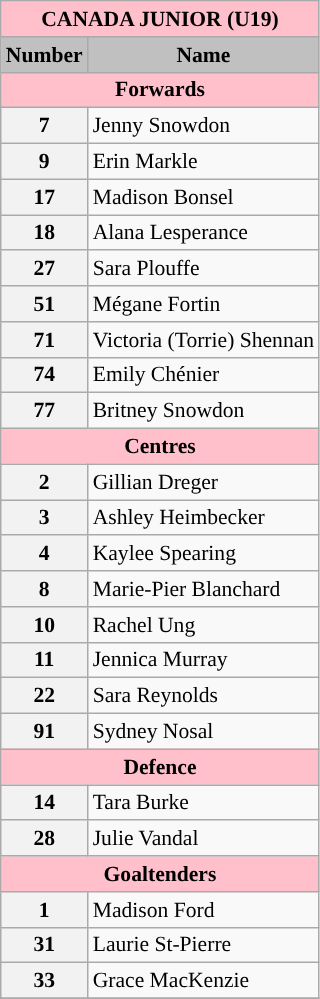<table class="wikitable" style="text-align:left; font-size:90%;">
<tr>
<th style=background:pink colspan=2>CANADA JUNIOR (U19)</th>
</tr>
<tr>
<th width=10 style="background:silver;">Number</th>
<th style="background:silver;">Name</th>
</tr>
<tr>
<th style=background:pink colspan=2>Forwards</th>
</tr>
<tr>
<th>7</th>
<td>Jenny Snowdon</td>
</tr>
<tr>
<th>9</th>
<td>Erin Markle</td>
</tr>
<tr>
<th>17</th>
<td>Madison Bonsel</td>
</tr>
<tr>
<th>18</th>
<td>Alana Lesperance</td>
</tr>
<tr>
<th>27</th>
<td>Sara Plouffe</td>
</tr>
<tr>
<th>51</th>
<td>Mégane Fortin</td>
</tr>
<tr>
<th>71</th>
<td>Victoria (Torrie) Shennan</td>
</tr>
<tr>
<th>74</th>
<td>Emily Chénier</td>
</tr>
<tr>
<th>77</th>
<td>Britney Snowdon</td>
</tr>
<tr>
<th style=background:pink colspan=2>Centres</th>
</tr>
<tr>
<th>2</th>
<td>Gillian Dreger</td>
</tr>
<tr>
<th>3</th>
<td>Ashley Heimbecker</td>
</tr>
<tr>
<th>4</th>
<td>Kaylee Spearing</td>
</tr>
<tr>
<th>8</th>
<td>Marie-Pier Blanchard</td>
</tr>
<tr>
<th>10</th>
<td>Rachel Ung</td>
</tr>
<tr>
<th>11</th>
<td>Jennica Murray</td>
</tr>
<tr>
<th>22</th>
<td>Sara Reynolds</td>
</tr>
<tr>
<th>91</th>
<td>Sydney Nosal</td>
</tr>
<tr>
<th style=background:pink colspan=2>Defence</th>
</tr>
<tr>
<th>14</th>
<td>Tara Burke</td>
</tr>
<tr>
<th>28</th>
<td>Julie Vandal</td>
</tr>
<tr>
<th style=background:pink colspan=2>Goaltenders</th>
</tr>
<tr>
<th>1</th>
<td>Madison Ford</td>
</tr>
<tr>
<th>31</th>
<td>Laurie St-Pierre</td>
</tr>
<tr>
<th>33</th>
<td>Grace MacKenzie</td>
</tr>
<tr>
</tr>
</table>
